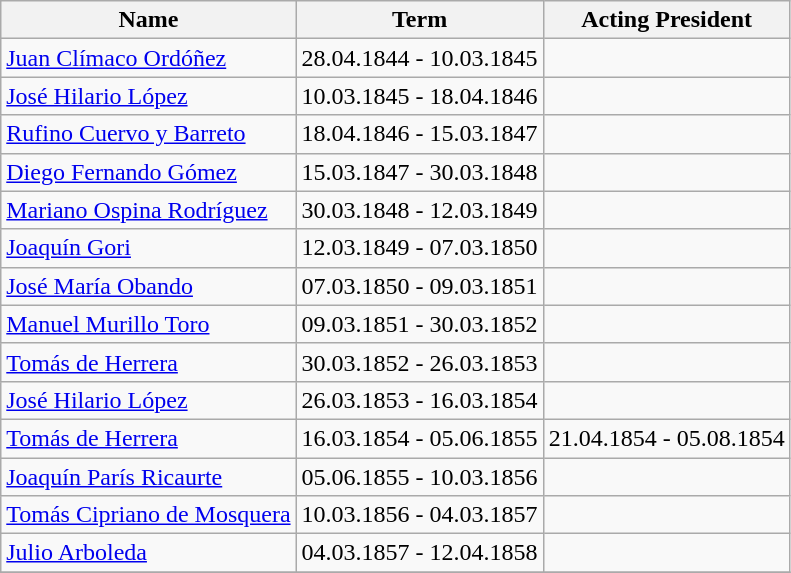<table class="wikitable">
<tr>
<th>Name</th>
<th>Term</th>
<th>Acting President</th>
</tr>
<tr>
<td><a href='#'>Juan Clímaco Ordóñez</a></td>
<td>28.04.1844 - 10.03.1845</td>
<td></td>
</tr>
<tr>
<td><a href='#'>José Hilario López</a></td>
<td>10.03.1845 - 18.04.1846</td>
<td></td>
</tr>
<tr>
<td><a href='#'>Rufino Cuervo y Barreto</a></td>
<td>18.04.1846 - 15.03.1847</td>
<td></td>
</tr>
<tr>
<td><a href='#'>Diego Fernando Gómez</a></td>
<td>15.03.1847 - 30.03.1848</td>
<td></td>
</tr>
<tr>
<td><a href='#'>Mariano Ospina Rodríguez</a></td>
<td>30.03.1848 - 12.03.1849</td>
<td></td>
</tr>
<tr>
<td><a href='#'>Joaquín Gori</a></td>
<td>12.03.1849 - 07.03.1850</td>
<td></td>
</tr>
<tr>
<td><a href='#'>José María Obando</a></td>
<td>07.03.1850 - 09.03.1851</td>
<td></td>
</tr>
<tr>
<td><a href='#'>Manuel Murillo Toro</a></td>
<td>09.03.1851 - 30.03.1852</td>
<td></td>
</tr>
<tr>
<td><a href='#'>Tomás de Herrera</a></td>
<td>30.03.1852 - 26.03.1853</td>
<td></td>
</tr>
<tr>
<td><a href='#'>José Hilario López</a></td>
<td>26.03.1853 - 16.03.1854</td>
<td></td>
</tr>
<tr>
<td><a href='#'>Tomás de Herrera</a></td>
<td>16.03.1854 - 05.06.1855</td>
<td>21.04.1854 - 05.08.1854</td>
</tr>
<tr>
<td><a href='#'>Joaquín París Ricaurte</a></td>
<td>05.06.1855 - 10.03.1856</td>
<td></td>
</tr>
<tr>
<td><a href='#'>Tomás Cipriano de Mosquera</a></td>
<td>10.03.1856 - 04.03.1857</td>
<td></td>
</tr>
<tr>
<td><a href='#'>Julio Arboleda</a></td>
<td>04.03.1857 - 12.04.1858</td>
<td></td>
</tr>
<tr>
</tr>
</table>
